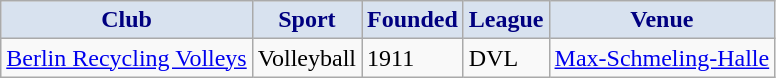<table class="wikitable">
<tr>
<th style="background:#d8e2ef; color:navy;">Club</th>
<th style="background:#d8e2ef; color:navy;">Sport</th>
<th style="background:#d8e2ef; color:navy;">Founded</th>
<th style="background:#d8e2ef; color:navy;">League</th>
<th style="background:#d8e2ef; color:navy;">Venue</th>
</tr>
<tr>
<td><a href='#'>Berlin Recycling Volleys</a></td>
<td>Volleyball</td>
<td>1911</td>
<td>DVL</td>
<td><a href='#'>Max-Schmeling-Halle</a></td>
</tr>
</table>
